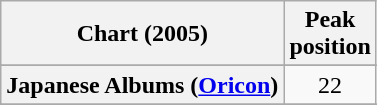<table class="wikitable sortable plainrowheaders">
<tr>
<th scope="col">Chart (2005)</th>
<th scope="col">Peak<br>position</th>
</tr>
<tr>
</tr>
<tr>
</tr>
<tr>
</tr>
<tr>
</tr>
<tr>
<th scope="row">Japanese Albums (<a href='#'>Oricon</a>)</th>
<td align="center">22</td>
</tr>
<tr>
</tr>
<tr>
</tr>
<tr>
</tr>
</table>
